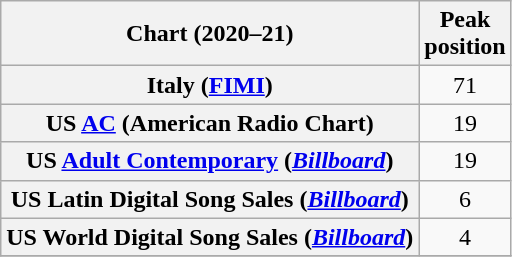<table class="wikitable plainrowheaders sortable" style="text-align:center;">
<tr>
<th>Chart (2020–21)</th>
<th>Peak<br>position</th>
</tr>
<tr>
<th scope="row">Italy (<a href='#'>FIMI</a>)</th>
<td>71</td>
</tr>
<tr>
<th scope="row">US <a href='#'>AC</a> (American Radio Chart)</th>
<td>19</td>
</tr>
<tr>
<th scope="row">US <a href='#'>Adult Contemporary</a> (<em><a href='#'>Billboard</a></em>)</th>
<td>19</td>
</tr>
<tr>
<th scope="row">US Latin Digital Song Sales (<em><a href='#'>Billboard</a></em>)</th>
<td>6</td>
</tr>
<tr>
<th scope="row">US World Digital Song Sales (<em><a href='#'>Billboard</a></em>)</th>
<td>4</td>
</tr>
<tr>
</tr>
</table>
